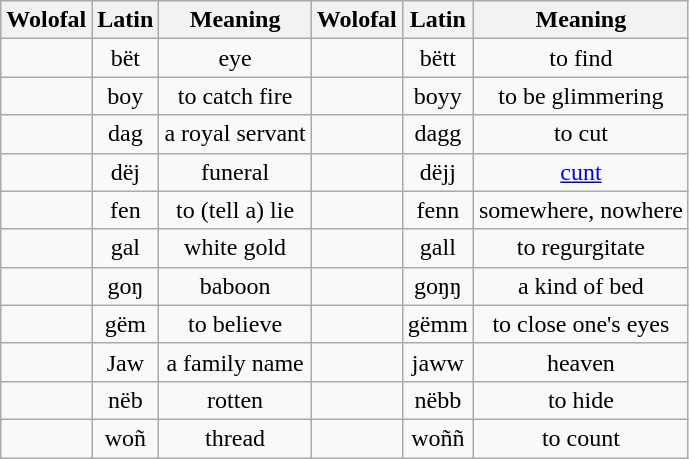<table class="wikitable" style="text-align:center;">
<tr>
<th>Wolofal</th>
<th>Latin</th>
<th>Meaning</th>
<th>Wolofal</th>
<th>Latin</th>
<th>Meaning</th>
</tr>
<tr>
<td><span></span></td>
<td>bët</td>
<td>eye</td>
<td><span></span></td>
<td>bëtt</td>
<td>to find</td>
</tr>
<tr>
<td><span></span></td>
<td>boy</td>
<td>to catch fire</td>
<td><span></span></td>
<td>boyy</td>
<td>to be glimmering</td>
</tr>
<tr>
<td><span></span></td>
<td>dag</td>
<td>a royal servant</td>
<td><span></span></td>
<td>dagg</td>
<td>to cut</td>
</tr>
<tr>
<td><span></span></td>
<td>dëj</td>
<td>funeral</td>
<td><span></span></td>
<td>dëjj</td>
<td><a href='#'>cunt</a></td>
</tr>
<tr>
<td><span></span></td>
<td>fen</td>
<td>to (tell a) lie</td>
<td><span></span></td>
<td>fenn</td>
<td>somewhere, nowhere</td>
</tr>
<tr>
<td><span></span></td>
<td>gal</td>
<td>white gold</td>
<td><span></span></td>
<td>gall</td>
<td>to regurgitate</td>
</tr>
<tr>
<td><span></span></td>
<td>goŋ</td>
<td>baboon</td>
<td><span></span></td>
<td>goŋŋ</td>
<td>a kind of bed</td>
</tr>
<tr>
<td><span></span></td>
<td>gëm</td>
<td>to believe</td>
<td><span></span></td>
<td>gëmm</td>
<td>to close one's eyes</td>
</tr>
<tr>
<td><span></span></td>
<td>Jaw</td>
<td>a family name</td>
<td><span></span></td>
<td>jaww</td>
<td>heaven</td>
</tr>
<tr>
<td><span></span></td>
<td>nëb</td>
<td>rotten</td>
<td><span></span></td>
<td>nëbb</td>
<td>to hide</td>
</tr>
<tr>
<td><span></span></td>
<td>woñ</td>
<td>thread</td>
<td><span></span></td>
<td>woññ</td>
<td>to count</td>
</tr>
</table>
